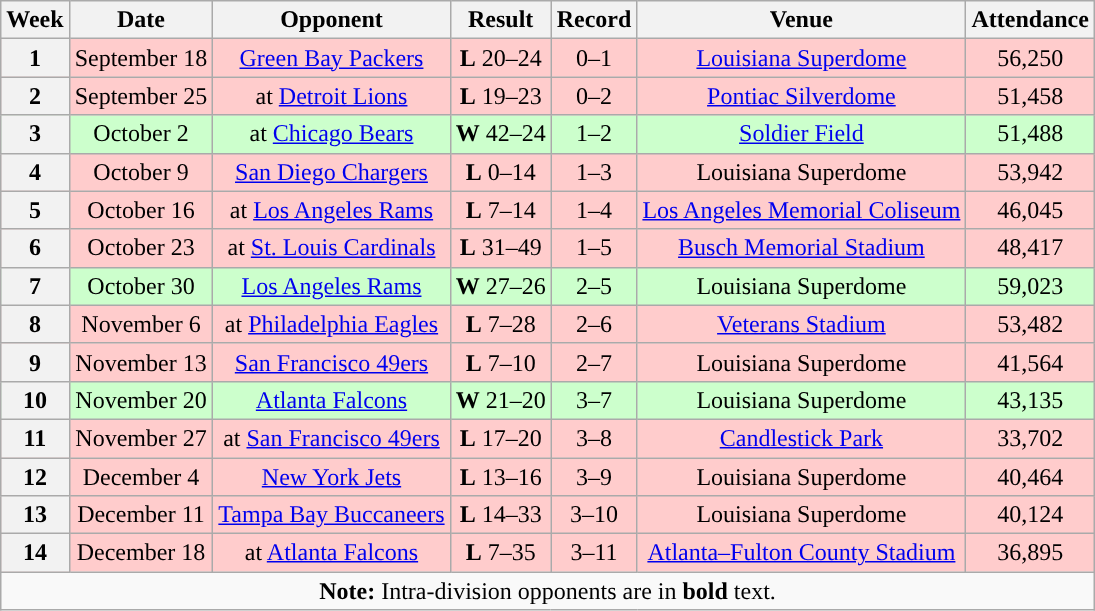<table class="wikitable"  style="text-align: center;">
<tr>
<th>Week</th>
<th>Date</th>
<th>Opponent</th>
<th>Result</th>
<th>Record</th>
<th>Venue</th>
<th>Attendance</th>
</tr>
<tr style="background:#fcc">
<th>1</th>
<td>September 18</td>
<td><a href='#'>Green Bay Packers</a></td>
<td><strong>L</strong> 20–24</td>
<td>0–1</td>
<td><a href='#'>Louisiana Superdome</a></td>
<td>56,250</td>
</tr>
<tr style="background:#fcc">
<th>2</th>
<td>September 25</td>
<td>at <a href='#'>Detroit Lions</a></td>
<td><strong>L</strong> 19–23</td>
<td>0–2</td>
<td><a href='#'>Pontiac Silverdome</a></td>
<td>51,458</td>
</tr>
<tr style="background:#cfc">
<th>3</th>
<td>October 2</td>
<td>at <a href='#'>Chicago Bears</a></td>
<td><strong>W</strong> 42–24</td>
<td>1–2</td>
<td><a href='#'>Soldier Field</a></td>
<td>51,488</td>
</tr>
<tr style="background:#fcc">
<th>4</th>
<td>October 9</td>
<td><a href='#'>San Diego Chargers</a></td>
<td><strong>L</strong> 0–14</td>
<td>1–3</td>
<td>Louisiana Superdome</td>
<td>53,942</td>
</tr>
<tr style="background:#fcc">
<th>5</th>
<td>October 16</td>
<td>at <a href='#'>Los Angeles Rams</a></td>
<td><strong>L</strong> 7–14</td>
<td>1–4</td>
<td><a href='#'>Los Angeles Memorial Coliseum</a></td>
<td>46,045</td>
</tr>
<tr style="background:#fcc">
<th>6</th>
<td>October 23</td>
<td>at <a href='#'>St. Louis Cardinals</a></td>
<td><strong>L</strong> 31–49</td>
<td>1–5</td>
<td><a href='#'>Busch Memorial Stadium</a></td>
<td>48,417</td>
</tr>
<tr style="background:#cfc">
<th>7</th>
<td>October 30</td>
<td><a href='#'>Los Angeles Rams</a></td>
<td><strong>W</strong> 27–26</td>
<td>2–5</td>
<td>Louisiana Superdome</td>
<td>59,023</td>
</tr>
<tr style="background:#fcc">
<th>8</th>
<td>November 6</td>
<td>at <a href='#'>Philadelphia Eagles</a></td>
<td><strong>L</strong> 7–28</td>
<td>2–6</td>
<td><a href='#'>Veterans Stadium</a></td>
<td>53,482</td>
</tr>
<tr style="background:#fcc">
<th>9</th>
<td>November 13</td>
<td><a href='#'>San Francisco 49ers</a></td>
<td><strong>L</strong> 7–10</td>
<td>2–7</td>
<td>Louisiana Superdome</td>
<td>41,564</td>
</tr>
<tr style="background:#cfc">
<th>10</th>
<td>November 20</td>
<td><a href='#'>Atlanta Falcons</a></td>
<td><strong>W</strong> 21–20</td>
<td>3–7</td>
<td>Louisiana Superdome</td>
<td>43,135</td>
</tr>
<tr style="background:#fcc">
<th>11</th>
<td>November 27</td>
<td>at <a href='#'>San Francisco 49ers</a></td>
<td><strong>L</strong> 17–20</td>
<td>3–8</td>
<td><a href='#'>Candlestick Park</a></td>
<td>33,702</td>
</tr>
<tr style="background:#fcc">
<th>12</th>
<td>December 4</td>
<td><a href='#'>New York Jets</a></td>
<td><strong>L</strong> 13–16</td>
<td>3–9</td>
<td>Louisiana Superdome</td>
<td>40,464</td>
</tr>
<tr style="background:#fcc">
<th>13</th>
<td>December 11</td>
<td><a href='#'>Tampa Bay Buccaneers</a></td>
<td><strong>L</strong> 14–33</td>
<td>3–10</td>
<td>Louisiana Superdome</td>
<td>40,124</td>
</tr>
<tr style="background:#fcc">
<th>14</th>
<td>December 18</td>
<td>at <a href='#'>Atlanta Falcons</a></td>
<td><strong>L</strong> 7–35</td>
<td>3–11</td>
<td><a href='#'>Atlanta–Fulton County Stadium</a></td>
<td>36,895</td>
</tr>
<tr>
<td colspan="8"><strong>Note:</strong> Intra-division opponents are in <strong>bold</strong> text.</td>
</tr>
</table>
